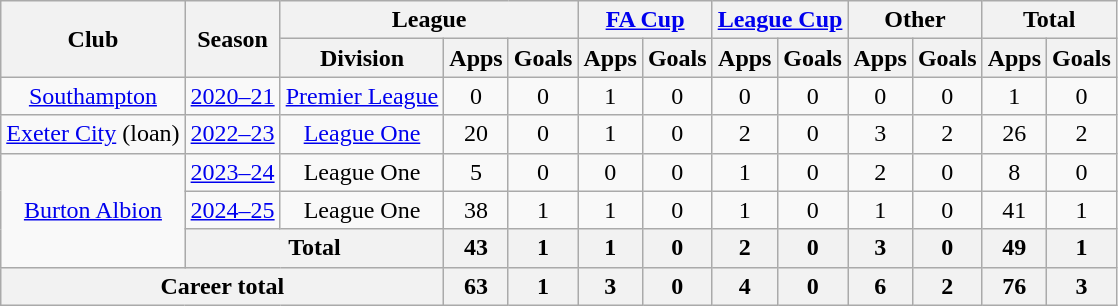<table class=wikitable style="text-align: center">
<tr>
<th rowspan=2>Club</th>
<th rowspan=2>Season</th>
<th colspan=3>League</th>
<th colspan=2><a href='#'>FA Cup</a></th>
<th colspan=2><a href='#'>League Cup</a></th>
<th colspan=2>Other</th>
<th colspan=2>Total</th>
</tr>
<tr>
<th>Division</th>
<th>Apps</th>
<th>Goals</th>
<th>Apps</th>
<th>Goals</th>
<th>Apps</th>
<th>Goals</th>
<th>Apps</th>
<th>Goals</th>
<th>Apps</th>
<th>Goals</th>
</tr>
<tr>
<td><a href='#'>Southampton</a></td>
<td><a href='#'>2020–21</a></td>
<td><a href='#'>Premier League</a></td>
<td>0</td>
<td>0</td>
<td>1</td>
<td>0</td>
<td>0</td>
<td>0</td>
<td>0</td>
<td>0</td>
<td>1</td>
<td>0</td>
</tr>
<tr>
<td><a href='#'>Exeter City</a> (loan)</td>
<td><a href='#'>2022–23</a></td>
<td><a href='#'>League One</a></td>
<td>20</td>
<td>0</td>
<td>1</td>
<td>0</td>
<td>2</td>
<td>0</td>
<td>3</td>
<td>2</td>
<td>26</td>
<td>2</td>
</tr>
<tr>
<td rowspan=3><a href='#'>Burton Albion</a></td>
<td><a href='#'>2023–24</a></td>
<td>League One</td>
<td>5</td>
<td>0</td>
<td>0</td>
<td>0</td>
<td>1</td>
<td>0</td>
<td>2</td>
<td>0</td>
<td>8</td>
<td>0</td>
</tr>
<tr>
<td><a href='#'>2024–25</a></td>
<td>League One</td>
<td>38</td>
<td>1</td>
<td>1</td>
<td>0</td>
<td>1</td>
<td>0</td>
<td>1</td>
<td>0</td>
<td>41</td>
<td>1</td>
</tr>
<tr>
<th colspan=2>Total</th>
<th>43</th>
<th>1</th>
<th>1</th>
<th>0</th>
<th>2</th>
<th>0</th>
<th>3</th>
<th>0</th>
<th>49</th>
<th>1</th>
</tr>
<tr>
<th colspan=3>Career total</th>
<th>63</th>
<th>1</th>
<th>3</th>
<th>0</th>
<th>4</th>
<th>0</th>
<th>6</th>
<th>2</th>
<th>76</th>
<th>3</th>
</tr>
</table>
